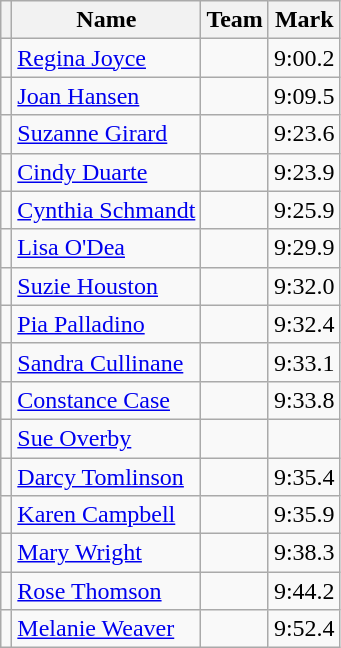<table class=wikitable>
<tr>
<th></th>
<th>Name</th>
<th>Team</th>
<th>Mark</th>
</tr>
<tr>
<td></td>
<td><a href='#'>Regina Joyce</a></td>
<td></td>
<td>9:00.2</td>
</tr>
<tr>
<td></td>
<td><a href='#'>Joan Hansen</a></td>
<td></td>
<td>9:09.5</td>
</tr>
<tr>
<td></td>
<td><a href='#'>Suzanne Girard</a></td>
<td></td>
<td>9:23.6</td>
</tr>
<tr>
<td></td>
<td><a href='#'>Cindy Duarte</a></td>
<td></td>
<td>9:23.9</td>
</tr>
<tr>
<td></td>
<td><a href='#'>Cynthia Schmandt</a></td>
<td></td>
<td>9:25.9</td>
</tr>
<tr>
<td></td>
<td><a href='#'>Lisa O'Dea</a></td>
<td></td>
<td>9:29.9</td>
</tr>
<tr>
<td></td>
<td><a href='#'>Suzie Houston</a></td>
<td></td>
<td>9:32.0</td>
</tr>
<tr>
<td></td>
<td><a href='#'>Pia Palladino</a></td>
<td></td>
<td>9:32.4</td>
</tr>
<tr>
<td></td>
<td><a href='#'>Sandra Cullinane</a></td>
<td></td>
<td>9:33.1</td>
</tr>
<tr>
<td></td>
<td><a href='#'>Constance Case</a></td>
<td></td>
<td>9:33.8</td>
</tr>
<tr>
<td></td>
<td><a href='#'>Sue Overby</a></td>
<td></td>
<td></td>
</tr>
<tr>
<td></td>
<td><a href='#'>Darcy Tomlinson</a></td>
<td></td>
<td>9:35.4</td>
</tr>
<tr>
<td></td>
<td><a href='#'>Karen Campbell</a></td>
<td></td>
<td>9:35.9</td>
</tr>
<tr>
<td></td>
<td><a href='#'>Mary Wright</a></td>
<td></td>
<td>9:38.3</td>
</tr>
<tr>
<td></td>
<td><a href='#'>Rose Thomson</a></td>
<td></td>
<td>9:44.2</td>
</tr>
<tr>
<td></td>
<td><a href='#'>Melanie Weaver</a></td>
<td></td>
<td>9:52.4</td>
</tr>
</table>
